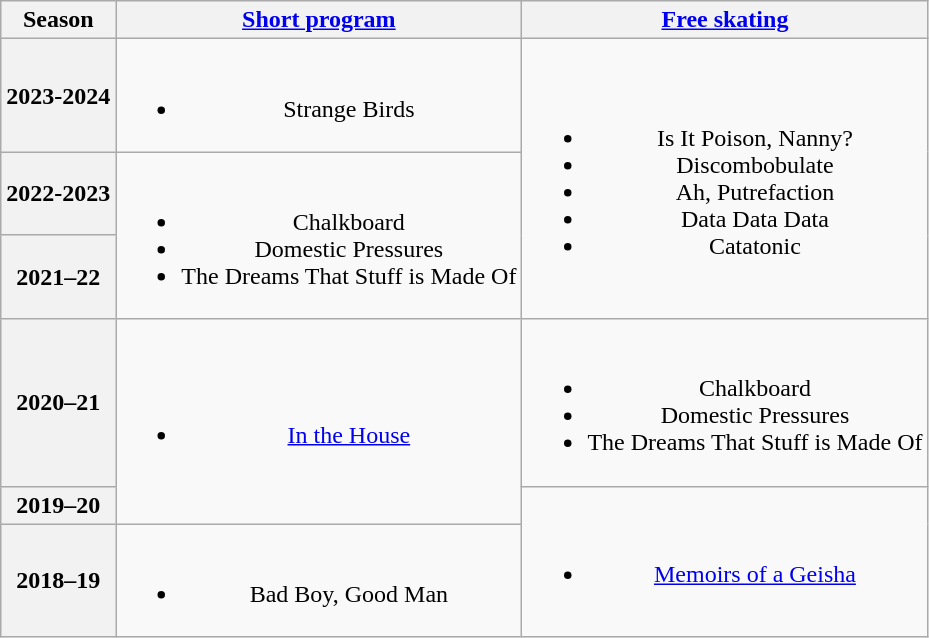<table class=wikitable style=text-align:center>
<tr>
<th>Season</th>
<th><a href='#'>Short program</a></th>
<th><a href='#'>Free skating</a></th>
</tr>
<tr>
<th>2023-2024</th>
<td><br><ul><li>Strange Birds<br></li></ul></td>
<td rowspan=3><br><ul><li>Is It Poison, Nanny?</li><li>Discombobulate</li><li>Ah, Putrefaction</li><li>Data Data Data</li><li>Catatonic<br></li></ul></td>
</tr>
<tr>
<th>2022-2023</th>
<td rowspan=2><br><ul><li>Chalkboard</li><li>Domestic Pressures</li><li>The Dreams That Stuff is Made Of<br></li></ul></td>
</tr>
<tr>
<th>2021–22 <br> </th>
</tr>
<tr>
<th>2020–21 <br> </th>
<td rowspan=2><br><ul><li><a href='#'>In the House</a> <br></li></ul></td>
<td><br><ul><li>Chalkboard</li><li>Domestic Pressures</li><li>The Dreams That Stuff is Made Of<br></li></ul></td>
</tr>
<tr>
<th>2019–20 <br> </th>
<td rowspan=2><br><ul><li><a href='#'>Memoirs of a Geisha</a> <br></li></ul></td>
</tr>
<tr>
<th>2018–19 <br> </th>
<td><br><ul><li>Bad Boy, Good Man <br></li></ul></td>
</tr>
</table>
